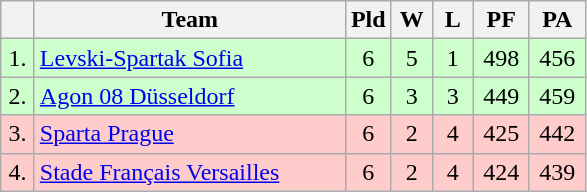<table class=wikitable style="text-align:center">
<tr>
<th width=15></th>
<th width=200>Team</th>
<th width=20>Pld</th>
<th width=20>W</th>
<th width=20>L</th>
<th width=30>PF</th>
<th width=30>PA</th>
</tr>
<tr style="background: #ccffcc;">
<td>1.</td>
<td align=left> <a href='#'>Levski-Spartak Sofia</a></td>
<td>6</td>
<td>5</td>
<td>1</td>
<td>498</td>
<td>456</td>
</tr>
<tr style="background: #ccffcc;">
<td>2.</td>
<td align=left> <a href='#'>Agon 08 Düsseldorf</a></td>
<td>6</td>
<td>3</td>
<td>3</td>
<td>449</td>
<td>459</td>
</tr>
<tr style="background: #ffcccc;">
<td>3.</td>
<td align=left> <a href='#'>Sparta Prague</a></td>
<td>6</td>
<td>2</td>
<td>4</td>
<td>425</td>
<td>442</td>
</tr>
<tr style="background: #ffcccc;">
<td>4.</td>
<td align=left> <a href='#'>Stade Français Versailles</a></td>
<td>6</td>
<td>2</td>
<td>4</td>
<td>424</td>
<td>439</td>
</tr>
</table>
